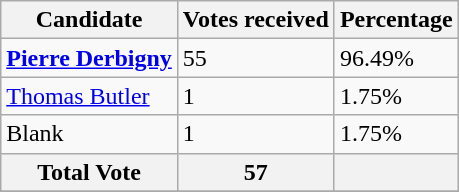<table class="wikitable">
<tr>
<th>Candidate</th>
<th>Votes received</th>
<th>Percentage</th>
</tr>
<tr>
<td><strong><a href='#'>Pierre Derbigny</a></strong></td>
<td>55</td>
<td>96.49%</td>
</tr>
<tr>
<td><a href='#'>Thomas Butler</a></td>
<td>1</td>
<td>1.75%</td>
</tr>
<tr>
<td>Blank</td>
<td>1</td>
<td>1.75%</td>
</tr>
<tr>
<th>Total Vote</th>
<th>57</th>
<th></th>
</tr>
<tr>
</tr>
</table>
